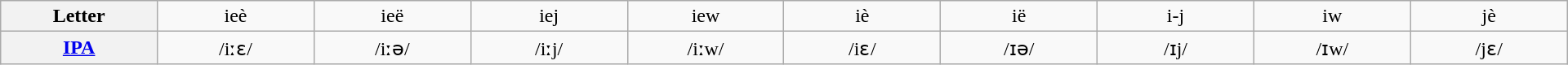<table class="wikitable" style="table-layout: fixed; width: 80em; text-align: center;">
<tr>
<th><strong>Letter</strong></th>
<td>ieè</td>
<td>ieë</td>
<td>iej</td>
<td>iew</td>
<td>iè</td>
<td>ië</td>
<td>i-j</td>
<td>iw</td>
<td>jè</td>
</tr>
<tr>
<th><strong><a href='#'>IPA</a></strong></th>
<td>/iːɛ/</td>
<td>/iːə/</td>
<td>/iːj/</td>
<td>/iːw/</td>
<td>/iɛ/</td>
<td>/ɪə/</td>
<td>/ɪj/</td>
<td>/ɪw/</td>
<td>/jɛ/</td>
</tr>
</table>
